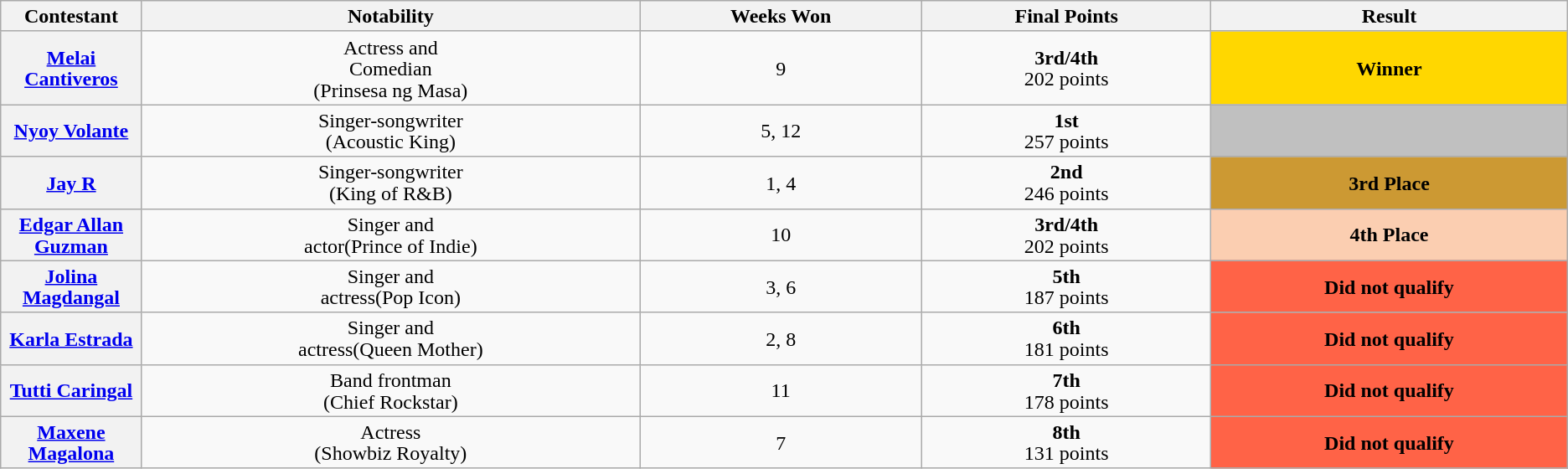<table class="wikitable" style="text-align:center; line-height:17px; width:auto;">
<tr>
<th scope="col" style="width:09%;">Contestant</th>
<th>Notability</th>
<th>Weeks Won</th>
<th>Final Points</th>
<th>Result</th>
</tr>
<tr>
<th><a href='#'>Melai Cantiveros</a></th>
<td>Actress and<br>Comedian<br>(Prinsesa ng Masa)</td>
<td>9</td>
<td><strong>3rd/4th</strong><br>202 points</td>
<td style="background:gold"><strong>Winner</strong></td>
</tr>
<tr>
<th><a href='#'>Nyoy Volante</a></th>
<td>Singer-songwriter<br>(Acoustic King)</td>
<td>5, 12</td>
<td><strong>1st</strong><br>257 points</td>
<td style="background:silver"><strong></strong></td>
</tr>
<tr>
<th><a href='#'>Jay R</a></th>
<td>Singer-songwriter<br>(King of R&B)</td>
<td>1, 4</td>
<td><strong>2nd</strong><br>246 points</td>
<td style="background:#c93"><strong>3rd Place</strong></td>
</tr>
<tr>
<th><a href='#'>Edgar Allan Guzman</a></th>
<td>Singer and<br>actor(Prince of Indie)</td>
<td>10</td>
<td><strong>3rd/4th</strong><br>202 points</td>
<td style="background:#FBCEB1"><strong>4th Place</strong></td>
</tr>
<tr>
<th><a href='#'>Jolina Magdangal</a></th>
<td>Singer and<br>actress(Pop Icon)</td>
<td>3, 6</td>
<td><strong>5th</strong><br>187 points</td>
<td style="background:tomato"><strong>Did not qualify</strong></td>
</tr>
<tr>
<th><a href='#'>Karla Estrada</a></th>
<td>Singer and<br>actress(Queen Mother)</td>
<td>2, 8</td>
<td><strong>6th</strong><br>181 points</td>
<td style="background:tomato"><strong>Did not qualify</strong></td>
</tr>
<tr>
<th><a href='#'>Tutti Caringal</a></th>
<td>Band frontman<br>(Chief Rockstar)</td>
<td>11</td>
<td><strong>7th</strong><br>178 points</td>
<td style="background:tomato"><strong>Did not qualify</strong></td>
</tr>
<tr>
<th><a href='#'>Maxene Magalona</a></th>
<td>Actress<br>(Showbiz Royalty)</td>
<td>7</td>
<td><strong>8th</strong><br>131 points</td>
<td style="background:tomato"><strong>Did not qualify</strong></td>
</tr>
</table>
